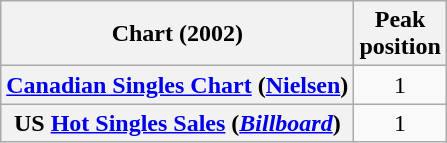<table class="wikitable sortable plainrowheaders" style="text-align:center;">
<tr>
<th scope="col">Chart (2002)</th>
<th scope="col">Peak<br>position</th>
</tr>
<tr>
<th scope="row"><a href='#'>Canadian Singles Chart</a> (<a href='#'>Nielsen</a>)</th>
<td>1</td>
</tr>
<tr>
<th scope="row">US <a href='#'>Hot Singles Sales</a> (<em><a href='#'>Billboard</a></em>)</th>
<td>1</td>
</tr>
</table>
